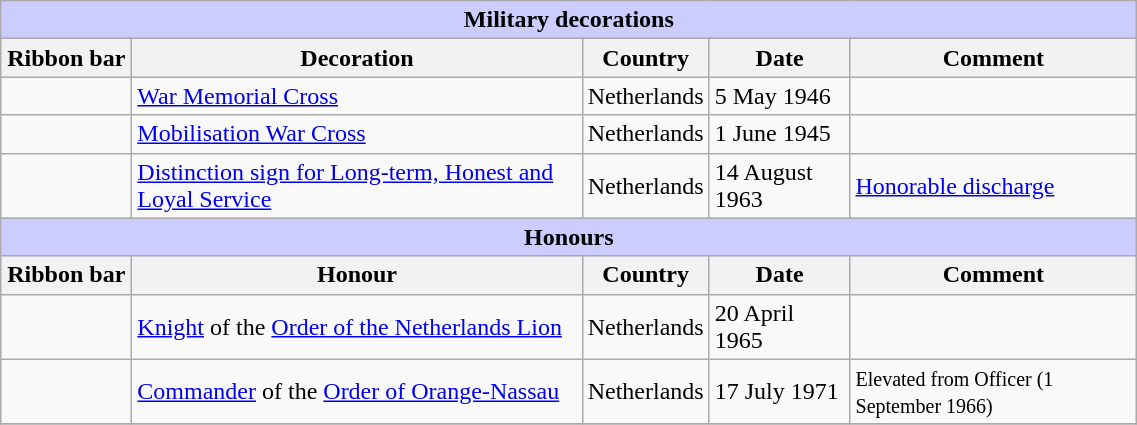<table class="wikitable" style="width:60%;">
<tr style="background:#ccf; text-align:center;">
<td colspan=5><strong>Military decorations</strong></td>
</tr>
<tr>
<th style="width:80px;">Ribbon bar</th>
<th>Decoration</th>
<th>Country</th>
<th>Date</th>
<th>Comment</th>
</tr>
<tr>
<td></td>
<td><a href='#'>War Memorial Cross</a></td>
<td>Netherlands</td>
<td>5 May 1946</td>
<td></td>
</tr>
<tr>
<td></td>
<td><a href='#'>Mobilisation War Cross</a></td>
<td>Netherlands</td>
<td>1 June 1945</td>
<td></td>
</tr>
<tr>
<td></td>
<td><a href='#'>Distinction sign for Long-term, Honest and Loyal Service</a></td>
<td>Netherlands</td>
<td>14 August 1963</td>
<td><a href='#'>Honorable discharge</a></td>
</tr>
<tr style="background:#ccf; text-align:center;">
<td colspan=5><strong>Honours</strong></td>
</tr>
<tr>
<th style="width:80px;">Ribbon bar</th>
<th>Honour</th>
<th>Country</th>
<th>Date</th>
<th>Comment</th>
</tr>
<tr>
<td></td>
<td><a href='#'>Knight</a> of the <a href='#'>Order of the Netherlands Lion</a></td>
<td>Netherlands</td>
<td>20 April 1965</td>
<td></td>
</tr>
<tr>
<td></td>
<td><a href='#'>Commander</a> of the <a href='#'>Order of Orange-Nassau</a></td>
<td>Netherlands</td>
<td>17 July 1971</td>
<td><small>Elevated from Officer (1 September 1966)</small></td>
</tr>
<tr>
</tr>
</table>
